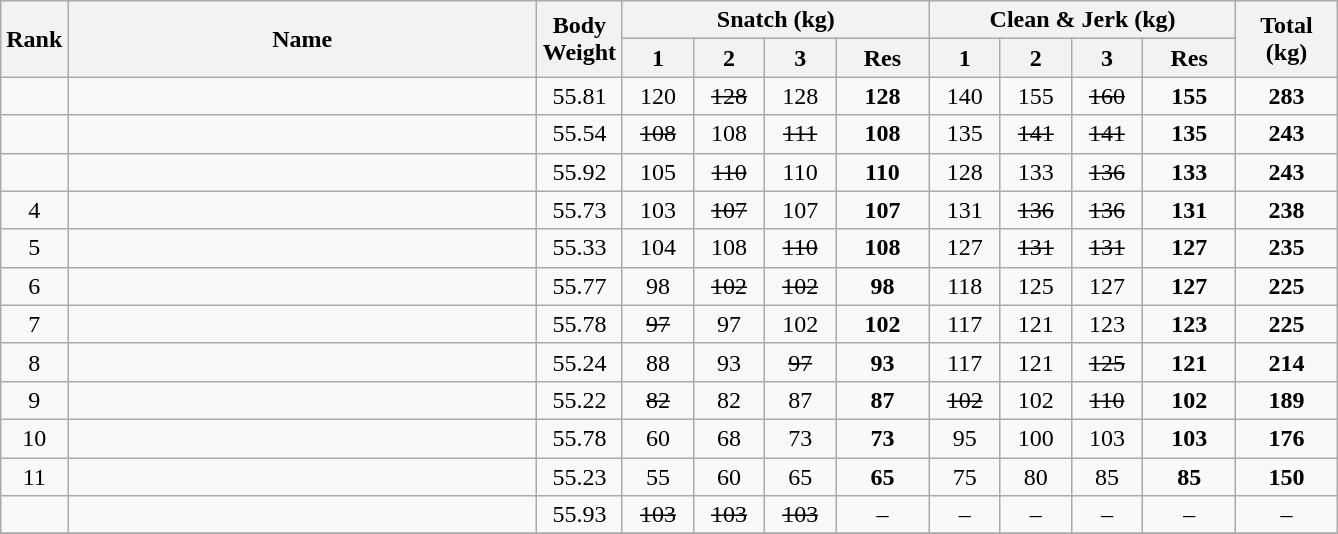<table class = "wikitable" style="text-align:center;">
<tr>
<th rowspan=2>Rank</th>
<th rowspan=2 width=305>Name</th>
<th rowspan=2 width=50>Body Weight</th>
<th colspan=4>Snatch (kg)</th>
<th colspan=4>Clean & Jerk (kg)</th>
<th rowspan=2 width=60>Total (kg)</th>
</tr>
<tr>
<th width=40>1</th>
<th width=40>2</th>
<th width=40>3</th>
<th width=55>Res</th>
<th width=40>1</th>
<th width=40>2</th>
<th width=40>3</th>
<th width=55>Res</th>
</tr>
<tr>
<td></td>
<td align=left></td>
<td>55.81</td>
<td>120</td>
<td><s>128</s></td>
<td>128</td>
<td><strong>128</strong></td>
<td>140</td>
<td>155</td>
<td><s>160</s></td>
<td><strong>155</strong></td>
<td><strong>283</strong></td>
</tr>
<tr>
<td></td>
<td align=left></td>
<td>55.54</td>
<td><s>108</s></td>
<td>108</td>
<td><s>111</s></td>
<td><strong>108</strong></td>
<td>135</td>
<td><s>141</s></td>
<td><s>141</s></td>
<td><strong>135</strong></td>
<td><strong>243</strong></td>
</tr>
<tr>
<td></td>
<td align=left></td>
<td>55.92</td>
<td>105</td>
<td><s>110</s></td>
<td>110</td>
<td><strong>110</strong></td>
<td>128</td>
<td>133</td>
<td><s>136</s></td>
<td><strong>133</strong></td>
<td><strong>243</strong></td>
</tr>
<tr>
<td>4</td>
<td align=left></td>
<td>55.73</td>
<td>103</td>
<td><s>107</s></td>
<td>107</td>
<td><strong>107</strong></td>
<td>131</td>
<td><s>136</s></td>
<td><s>136</s></td>
<td><strong>131</strong></td>
<td><strong>238</strong></td>
</tr>
<tr>
<td>5</td>
<td align=left></td>
<td>55.33</td>
<td>104</td>
<td>108</td>
<td><s>110</s></td>
<td><strong>108</strong></td>
<td>127</td>
<td><s>131</s></td>
<td><s>131</s></td>
<td><strong>127</strong></td>
<td><strong>235</strong></td>
</tr>
<tr>
<td>6</td>
<td align=left></td>
<td>55.77</td>
<td>98</td>
<td><s>102</s></td>
<td><s>102</s></td>
<td><strong>98</strong></td>
<td>118</td>
<td>125</td>
<td>127</td>
<td><strong>127</strong></td>
<td><strong>225</strong></td>
</tr>
<tr>
<td>7</td>
<td align=left></td>
<td>55.78</td>
<td><s>97</s></td>
<td>97</td>
<td>102</td>
<td><strong>102</strong></td>
<td>117</td>
<td>121</td>
<td>123</td>
<td><strong>123</strong></td>
<td><strong>225</strong></td>
</tr>
<tr>
<td>8</td>
<td align=left></td>
<td>55.24</td>
<td>88</td>
<td>93</td>
<td><s>97</s></td>
<td><strong>93</strong></td>
<td>117</td>
<td>121</td>
<td><s>125</s></td>
<td><strong>121</strong></td>
<td><strong>214</strong></td>
</tr>
<tr>
<td>9</td>
<td align=left></td>
<td>55.22</td>
<td><s>82</s></td>
<td>82</td>
<td>87</td>
<td><strong>87</strong></td>
<td><s>102</s></td>
<td>102</td>
<td><s>110</s></td>
<td><strong>102</strong></td>
<td><strong>189</strong></td>
</tr>
<tr>
<td>10</td>
<td align=left></td>
<td>55.78</td>
<td>60</td>
<td>68</td>
<td>73</td>
<td><strong>73</strong></td>
<td>95</td>
<td>100</td>
<td>103</td>
<td><strong>103</strong></td>
<td><strong>176</strong></td>
</tr>
<tr>
<td>11</td>
<td align=left></td>
<td>55.23</td>
<td>55</td>
<td>60</td>
<td>65</td>
<td><strong>65</strong></td>
<td>75</td>
<td>80</td>
<td>85</td>
<td><strong>85</strong></td>
<td><strong>150</strong></td>
</tr>
<tr>
<td></td>
<td align=left></td>
<td>55.93</td>
<td><s>103</s></td>
<td><s>103</s></td>
<td><s>103</s></td>
<td>–</td>
<td>–</td>
<td>–</td>
<td>–</td>
<td>–</td>
<td>–</td>
</tr>
<tr>
</tr>
</table>
